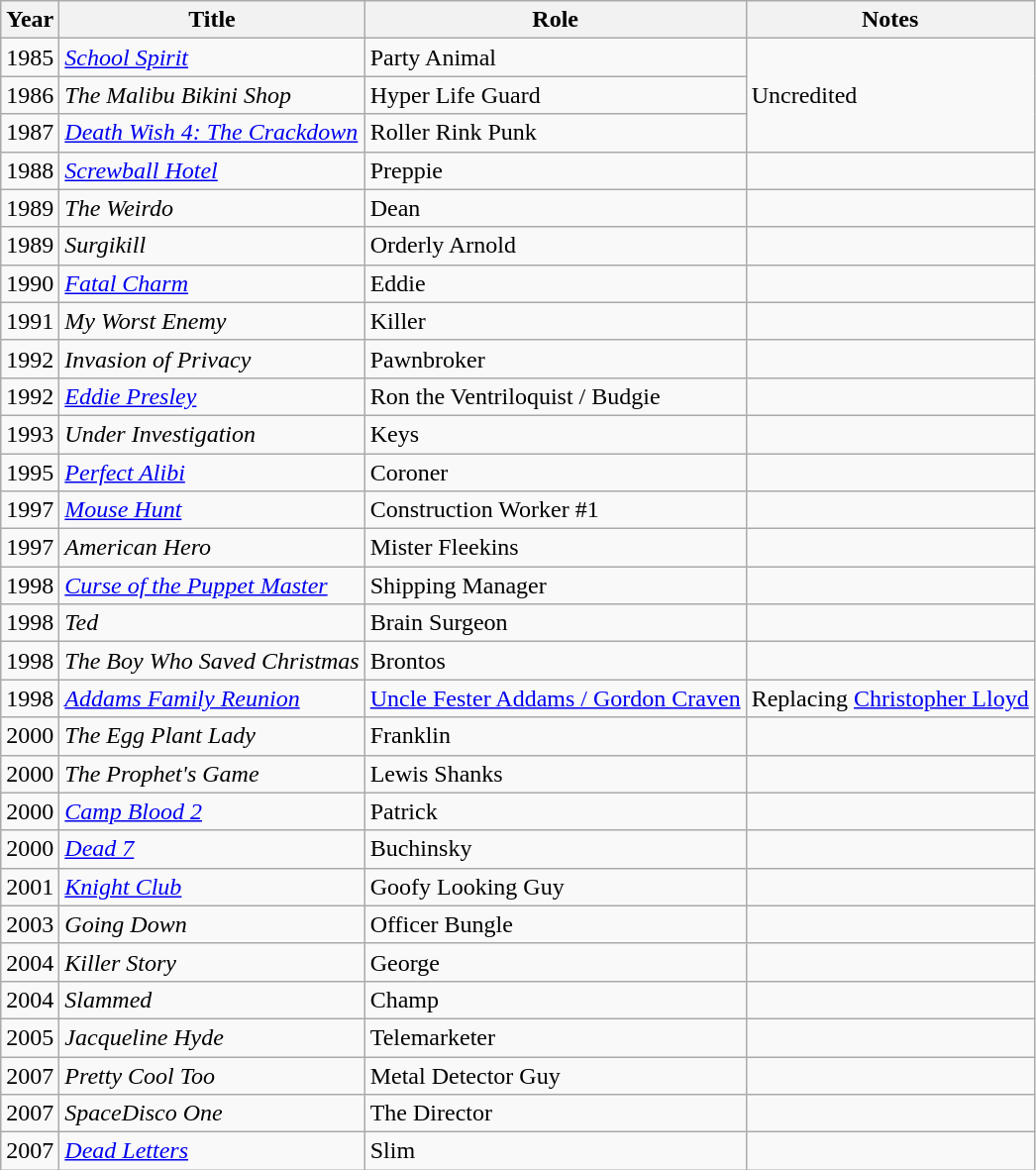<table class="wikitable sortable">
<tr>
<th>Year</th>
<th>Title</th>
<th>Role</th>
<th>Notes</th>
</tr>
<tr>
<td>1985</td>
<td><em><a href='#'>School Spirit</a></em></td>
<td>Party Animal</td>
<td rowspan="3">Uncredited</td>
</tr>
<tr>
<td>1986</td>
<td><em>The Malibu Bikini Shop</em></td>
<td>Hyper Life Guard</td>
</tr>
<tr>
<td>1987</td>
<td><em><a href='#'>Death Wish 4: The Crackdown</a></em></td>
<td>Roller Rink Punk</td>
</tr>
<tr>
<td>1988</td>
<td><em><a href='#'>Screwball Hotel</a></em></td>
<td>Preppie</td>
<td></td>
</tr>
<tr>
<td>1989</td>
<td><em>The Weirdo</em></td>
<td>Dean</td>
<td></td>
</tr>
<tr>
<td>1989</td>
<td><em>Surgikill</em></td>
<td>Orderly Arnold</td>
<td></td>
</tr>
<tr>
<td>1990</td>
<td><a href='#'><em>Fatal Charm</em></a></td>
<td>Eddie</td>
<td></td>
</tr>
<tr>
<td>1991</td>
<td><em>My Worst Enemy</em></td>
<td>Killer</td>
<td></td>
</tr>
<tr>
<td>1992</td>
<td><em>Invasion of Privacy</em></td>
<td>Pawnbroker</td>
<td></td>
</tr>
<tr>
<td>1992</td>
<td><em><a href='#'>Eddie Presley</a></em></td>
<td>Ron the Ventriloquist / Budgie</td>
<td></td>
</tr>
<tr>
<td>1993</td>
<td><em>Under Investigation</em></td>
<td>Keys</td>
<td></td>
</tr>
<tr>
<td>1995</td>
<td><em><a href='#'>Perfect Alibi</a></em></td>
<td>Coroner</td>
<td></td>
</tr>
<tr>
<td>1997</td>
<td><em><a href='#'>Mouse Hunt</a></em></td>
<td>Construction Worker #1</td>
<td></td>
</tr>
<tr>
<td>1997</td>
<td><em>American Hero</em></td>
<td>Mister Fleekins</td>
<td></td>
</tr>
<tr>
<td>1998</td>
<td><em><a href='#'>Curse of the Puppet Master</a></em></td>
<td>Shipping Manager</td>
<td></td>
</tr>
<tr>
<td>1998</td>
<td><em>Ted</em></td>
<td>Brain Surgeon</td>
<td></td>
</tr>
<tr>
<td>1998</td>
<td><em>The Boy Who Saved Christmas</em></td>
<td>Brontos</td>
<td></td>
</tr>
<tr>
<td>1998</td>
<td><em><a href='#'>Addams Family Reunion</a></em></td>
<td><a href='#'>Uncle Fester Addams / Gordon Craven</a></td>
<td>Replacing <a href='#'>Christopher Lloyd</a></td>
</tr>
<tr>
<td>2000</td>
<td><em>The Egg Plant Lady</em></td>
<td>Franklin</td>
<td></td>
</tr>
<tr>
<td>2000</td>
<td><em>The Prophet's Game</em></td>
<td>Lewis Shanks</td>
<td></td>
</tr>
<tr>
<td>2000</td>
<td><em><a href='#'>Camp Blood 2</a></em></td>
<td>Patrick</td>
<td></td>
</tr>
<tr>
<td>2000</td>
<td><em><a href='#'>Dead 7</a></em></td>
<td>Buchinsky</td>
<td></td>
</tr>
<tr>
<td>2001</td>
<td><em><a href='#'>Knight Club</a></em></td>
<td>Goofy Looking Guy</td>
<td></td>
</tr>
<tr>
<td>2003</td>
<td><em>Going Down</em></td>
<td>Officer Bungle</td>
<td></td>
</tr>
<tr>
<td>2004</td>
<td><em>Killer Story</em></td>
<td>George</td>
<td></td>
</tr>
<tr>
<td>2004</td>
<td><em>Slammed</em></td>
<td>Champ</td>
<td></td>
</tr>
<tr>
<td>2005</td>
<td><em>Jacqueline Hyde</em></td>
<td>Telemarketer</td>
<td></td>
</tr>
<tr>
<td>2007</td>
<td><em>Pretty Cool Too</em></td>
<td>Metal Detector Guy</td>
<td></td>
</tr>
<tr>
<td>2007</td>
<td><em>SpaceDisco One</em></td>
<td>The Director</td>
<td></td>
</tr>
<tr>
<td>2007</td>
<td><a href='#'><em>Dead Letters</em></a></td>
<td>Slim</td>
<td></td>
</tr>
</table>
